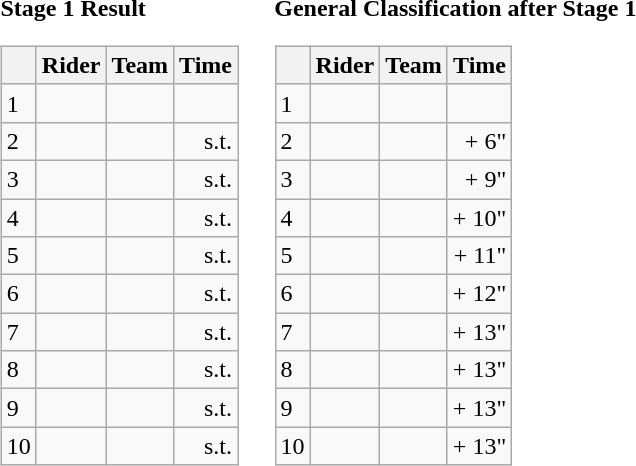<table>
<tr>
<td><strong>Stage 1 Result</strong><br><table class="wikitable">
<tr>
<th></th>
<th>Rider</th>
<th>Team</th>
<th>Time</th>
</tr>
<tr>
<td>1</td>
<td></td>
<td></td>
<td style="text-align:right;"></td>
</tr>
<tr>
<td>2</td>
<td></td>
<td></td>
<td style="text-align:right;">s.t.</td>
</tr>
<tr>
<td>3</td>
<td></td>
<td></td>
<td style="text-align:right;">s.t.</td>
</tr>
<tr>
<td>4</td>
<td></td>
<td></td>
<td style="text-align:right;">s.t.</td>
</tr>
<tr>
<td>5</td>
<td></td>
<td></td>
<td style="text-align:right;">s.t.</td>
</tr>
<tr>
<td>6</td>
<td></td>
<td></td>
<td style="text-align:right;">s.t.</td>
</tr>
<tr>
<td>7</td>
<td></td>
<td></td>
<td style="text-align:right;">s.t.</td>
</tr>
<tr>
<td>8</td>
<td></td>
<td></td>
<td style="text-align:right;">s.t.</td>
</tr>
<tr>
<td>9</td>
<td></td>
<td></td>
<td style="text-align:right;">s.t.</td>
</tr>
<tr>
<td>10</td>
<td></td>
<td></td>
<td style="text-align:right;">s.t.</td>
</tr>
</table>
</td>
<td></td>
<td><strong>General Classification after Stage 1</strong><br><table class="wikitable">
<tr>
<th></th>
<th>Rider</th>
<th>Team</th>
<th>Time</th>
</tr>
<tr>
<td>1</td>
<td> </td>
<td></td>
<td style="text-align:right;"></td>
</tr>
<tr>
<td>2</td>
<td></td>
<td></td>
<td style="text-align:right;">+ 6"</td>
</tr>
<tr>
<td>3</td>
<td></td>
<td></td>
<td style="text-align:right;">+ 9"</td>
</tr>
<tr>
<td>4</td>
<td> </td>
<td></td>
<td style="text-align:right;">+ 10"</td>
</tr>
<tr>
<td>5</td>
<td></td>
<td></td>
<td style="text-align:right;">+ 11"</td>
</tr>
<tr>
<td>6</td>
<td> </td>
<td></td>
<td style="text-align:right;">+ 12"</td>
</tr>
<tr>
<td>7</td>
<td></td>
<td></td>
<td style="text-align:right;">+ 13"</td>
</tr>
<tr>
<td>8</td>
<td></td>
<td></td>
<td style="text-align:right;">+ 13"</td>
</tr>
<tr>
<td>9</td>
<td></td>
<td></td>
<td style="text-align:right;">+ 13"</td>
</tr>
<tr>
<td>10</td>
<td></td>
<td></td>
<td style="text-align:right;">+ 13"</td>
</tr>
</table>
</td>
</tr>
</table>
